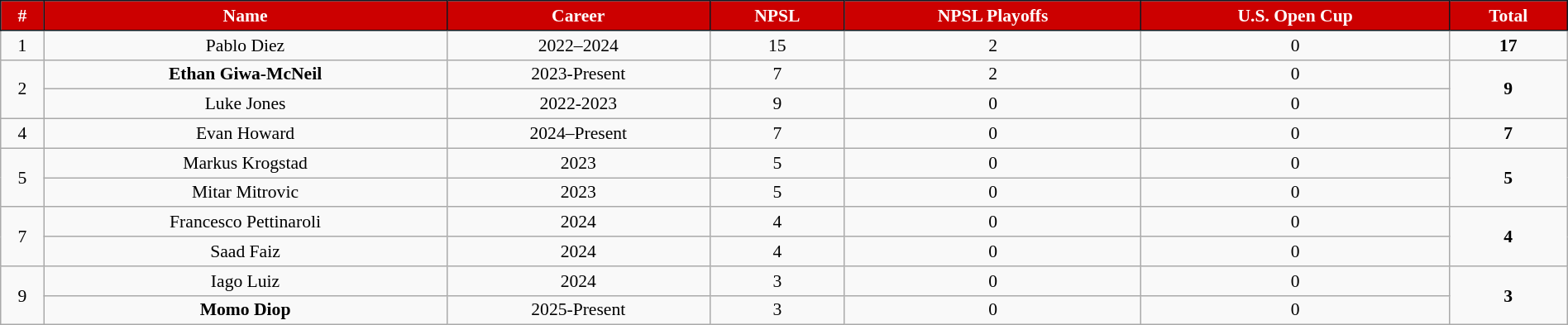<table class="wikitable" width="100%" style="font-size:90%; text-align:center;">
<tr>
<th style="background:#CC0000; color:White; border:1px solid #101820;">#</th>
<th style="background:#CC0000; color:White; border:1px solid #101820;">Name</th>
<th style="background:#CC0000; color:White; border:1px solid #101820;">Career</th>
<th style="background:#CC0000; color:White; border:1px solid #101820;">NPSL</th>
<th style="background:#CC0000; color:White; border:1px solid #101820;">NPSL Playoffs</th>
<th style="background:#CC0000; color:White; border:1px solid #101820;">U.S. Open Cup</th>
<th style="background:#CC0000; color:White; border:1px solid #101820;">Total</th>
</tr>
<tr>
<td>1</td>
<td>Pablo Diez</td>
<td>2022–2024</td>
<td>15</td>
<td>2</td>
<td>0</td>
<td><strong>17</strong></td>
</tr>
<tr>
<td rowspan="2">2</td>
<td><strong>Ethan Giwa-McNeil</strong></td>
<td>2023-Present</td>
<td>7</td>
<td>2</td>
<td>0</td>
<td rowspan="2"><strong>9</strong></td>
</tr>
<tr>
<td>Luke Jones</td>
<td>2022-2023</td>
<td>9</td>
<td>0</td>
<td>0</td>
</tr>
<tr>
<td>4</td>
<td>Evan Howard</td>
<td>2024–Present</td>
<td>7</td>
<td>0</td>
<td>0</td>
<td><strong>7</strong></td>
</tr>
<tr>
<td rowspan="2">5</td>
<td>Markus Krogstad</td>
<td>2023</td>
<td>5</td>
<td>0</td>
<td>0</td>
<td rowspan="2"><strong>5</strong></td>
</tr>
<tr>
<td>Mitar Mitrovic</td>
<td>2023</td>
<td>5</td>
<td>0</td>
<td>0</td>
</tr>
<tr>
<td rowspan="2">7</td>
<td>Francesco Pettinaroli</td>
<td>2024</td>
<td>4</td>
<td>0</td>
<td>0</td>
<td rowspan="2"><strong>4</strong></td>
</tr>
<tr>
<td>Saad Faiz</td>
<td>2024</td>
<td>4</td>
<td>0</td>
<td>0</td>
</tr>
<tr>
<td rowspan="2">9</td>
<td>Iago Luiz</td>
<td>2024</td>
<td>3</td>
<td>0</td>
<td>0</td>
<td rowspan="2"><strong>3</strong></td>
</tr>
<tr>
<td><strong>Momo Diop</strong></td>
<td>2025-Present</td>
<td>3</td>
<td>0</td>
<td>0</td>
</tr>
</table>
